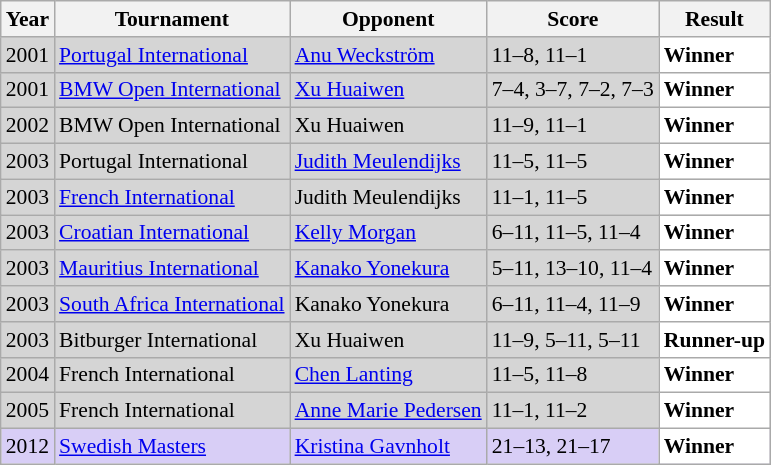<table class="sortable wikitable" style="font-size: 90%;">
<tr>
<th>Year</th>
<th>Tournament</th>
<th>Opponent</th>
<th>Score</th>
<th>Result</th>
</tr>
<tr style="background:#D5D5D5">
<td align="center">2001</td>
<td align="left"><a href='#'>Portugal International</a></td>
<td align="left"> <a href='#'>Anu Weckström</a></td>
<td align="left">11–8, 11–1</td>
<td style="text-align:left; background:white"> <strong>Winner</strong></td>
</tr>
<tr style="background:#D5D5D5">
<td align="center">2001</td>
<td align="left"><a href='#'>BMW Open International</a></td>
<td align="left"> <a href='#'>Xu Huaiwen</a></td>
<td align="left">7–4, 3–7, 7–2, 7–3</td>
<td style="text-align:left; background:white"> <strong>Winner</strong></td>
</tr>
<tr style="background:#D5D5D5">
<td align="center">2002</td>
<td align="left">BMW Open International</td>
<td align="left"> Xu Huaiwen</td>
<td align="left">11–9, 11–1</td>
<td style="text-align:left; background:white"> <strong>Winner</strong></td>
</tr>
<tr style="background:#D5D5D5">
<td align="center">2003</td>
<td align="left">Portugal International</td>
<td align="left"> <a href='#'>Judith Meulendijks</a></td>
<td align="left">11–5, 11–5</td>
<td style="text-align:left; background:white"> <strong>Winner</strong></td>
</tr>
<tr style="background:#D5D5D5">
<td align="center">2003</td>
<td align="left"><a href='#'>French International</a></td>
<td align="left"> Judith Meulendijks</td>
<td align="left">11–1, 11–5</td>
<td style="text-align:left; background:white"> <strong>Winner</strong></td>
</tr>
<tr style="background:#D5D5D5">
<td align="center">2003</td>
<td align="left"><a href='#'>Croatian International</a></td>
<td align="left"> <a href='#'>Kelly Morgan</a></td>
<td align="left">6–11, 11–5, 11–4</td>
<td style="text-align:left; background:white"> <strong>Winner</strong></td>
</tr>
<tr style="background:#D5D5D5">
<td align="center">2003</td>
<td align="left"><a href='#'>Mauritius International</a></td>
<td align="left"> <a href='#'>Kanako Yonekura</a></td>
<td align="left">5–11, 13–10, 11–4</td>
<td style="text-align:left; background:white"> <strong>Winner</strong></td>
</tr>
<tr style="background:#D5D5D5">
<td align="center">2003</td>
<td align="left"><a href='#'>South Africa International</a></td>
<td align="left"> Kanako Yonekura</td>
<td align="left">6–11, 11–4, 11–9</td>
<td style="text-align:left; background:white"> <strong>Winner</strong></td>
</tr>
<tr style="background:#D5D5D5">
<td align="center">2003</td>
<td align="left">Bitburger International</td>
<td align="left"> Xu Huaiwen</td>
<td align="left">11–9, 5–11, 5–11</td>
<td style="text-align:left; background:white"> <strong>Runner-up</strong></td>
</tr>
<tr style="background:#D5D5D5">
<td align="center">2004</td>
<td align="left">French International</td>
<td align="left"> <a href='#'>Chen Lanting</a></td>
<td align="left">11–5, 11–8</td>
<td style="text-align:left; background:white"> <strong>Winner</strong></td>
</tr>
<tr style="background:#D5D5D5">
<td align="center">2005</td>
<td align="left">French International</td>
<td align="left"> <a href='#'>Anne Marie Pedersen</a></td>
<td align="left">11–1, 11–2</td>
<td style="text-align:left; background:white"> <strong>Winner</strong></td>
</tr>
<tr style="background:#D8CEF6">
<td align="center">2012</td>
<td align="left"><a href='#'>Swedish Masters</a></td>
<td align="left"> <a href='#'>Kristina Gavnholt</a></td>
<td align="left">21–13, 21–17</td>
<td style="text-align:left; background:white"> <strong>Winner</strong></td>
</tr>
</table>
